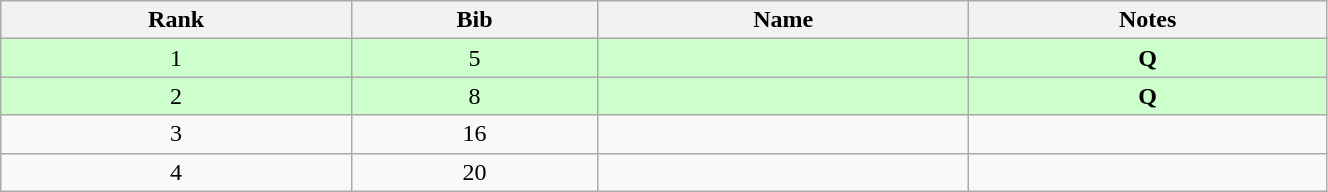<table class="wikitable" style="text-align:center;" width=70%>
<tr>
<th>Rank</th>
<th>Bib</th>
<th>Name</th>
<th>Notes</th>
</tr>
<tr bgcolor="#ccffcc">
<td>1</td>
<td>5</td>
<td align=left></td>
<td><strong>Q</strong></td>
</tr>
<tr bgcolor="#ccffcc">
<td>2</td>
<td>8</td>
<td align=left></td>
<td><strong>Q</strong></td>
</tr>
<tr>
<td>3</td>
<td>16</td>
<td align=left></td>
<td></td>
</tr>
<tr>
<td>4</td>
<td>20</td>
<td align=left></td>
<td></td>
</tr>
</table>
